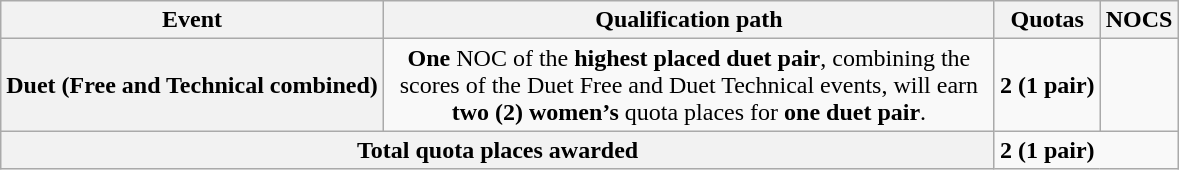<table class="wikitable sortable" align="center">
<tr>
<th>Event</th>
<th width=400>Qualification path</th>
<th>Quotas</th>
<th>NOCS</th>
</tr>
<tr>
<th>Duet (Free and Technical combined)</th>
<td align=center><strong>One</strong> NOC of the <strong>highest placed duet pair</strong>, combining the scores of the Duet Free and Duet Technical events, will earn <strong>two (2) women’s</strong> quota places for <strong>one duet pair</strong>.</td>
<td align=center><strong>2 (1 pair)</strong></td>
<td></td>
</tr>
<tr>
<th colspan="2">Total quota places awarded</th>
<td colspan="2"><strong>2 (1 pair)</strong></td>
</tr>
</table>
